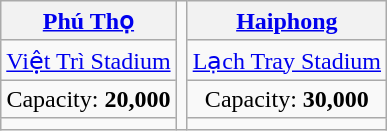<table class="wikitable" style="text-align:center;">
<tr>
<th><a href='#'>Phú Thọ</a></th>
<td rowspan=4></td>
<th><a href='#'>Haiphong</a></th>
</tr>
<tr>
<td><a href='#'>Việt Trì Stadium</a></td>
<td><a href='#'>Lạch Tray Stadium</a></td>
</tr>
<tr>
<td>Capacity: <strong>20,000</strong></td>
<td>Capacity: <strong>30,000</strong></td>
</tr>
<tr>
<td></td>
<td></td>
</tr>
</table>
